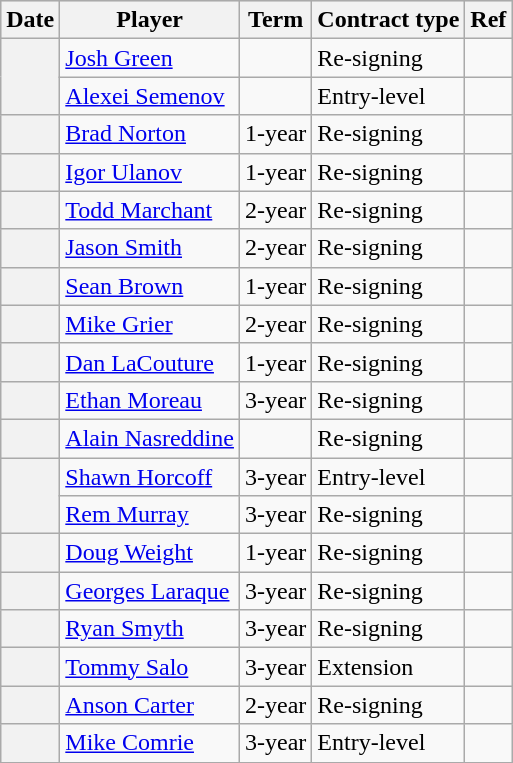<table class="wikitable plainrowheaders">
<tr style="background:#ddd; text-align:center;">
<th>Date</th>
<th>Player</th>
<th>Term</th>
<th>Contract type</th>
<th>Ref</th>
</tr>
<tr>
<th scope="row" rowspan=2></th>
<td><a href='#'>Josh Green</a></td>
<td></td>
<td>Re-signing</td>
<td></td>
</tr>
<tr>
<td><a href='#'>Alexei Semenov</a></td>
<td></td>
<td>Entry-level</td>
<td></td>
</tr>
<tr>
<th scope="row"></th>
<td><a href='#'>Brad Norton</a></td>
<td>1-year</td>
<td>Re-signing</td>
<td></td>
</tr>
<tr>
<th scope="row"></th>
<td><a href='#'>Igor Ulanov</a></td>
<td>1-year</td>
<td>Re-signing</td>
<td></td>
</tr>
<tr>
<th scope="row"></th>
<td><a href='#'>Todd Marchant</a></td>
<td>2-year</td>
<td>Re-signing</td>
<td></td>
</tr>
<tr>
<th scope="row"></th>
<td><a href='#'>Jason Smith</a></td>
<td>2-year</td>
<td>Re-signing</td>
<td></td>
</tr>
<tr>
<th scope="row"></th>
<td><a href='#'>Sean Brown</a></td>
<td>1-year</td>
<td>Re-signing</td>
<td></td>
</tr>
<tr>
<th scope="row"></th>
<td><a href='#'>Mike Grier</a></td>
<td>2-year</td>
<td>Re-signing</td>
<td></td>
</tr>
<tr>
<th scope="row"></th>
<td><a href='#'>Dan LaCouture</a></td>
<td>1-year</td>
<td>Re-signing</td>
<td></td>
</tr>
<tr>
<th scope="row"></th>
<td><a href='#'>Ethan Moreau</a></td>
<td>3-year</td>
<td>Re-signing</td>
<td></td>
</tr>
<tr>
<th scope="row"></th>
<td><a href='#'>Alain Nasreddine</a></td>
<td></td>
<td>Re-signing</td>
<td></td>
</tr>
<tr>
<th scope="row" rowspan=2></th>
<td><a href='#'>Shawn Horcoff</a></td>
<td>3-year</td>
<td>Entry-level</td>
<td></td>
</tr>
<tr>
<td><a href='#'>Rem Murray</a></td>
<td>3-year</td>
<td>Re-signing</td>
<td></td>
</tr>
<tr>
<th scope="row"></th>
<td><a href='#'>Doug Weight</a></td>
<td>1-year</td>
<td>Re-signing</td>
<td></td>
</tr>
<tr>
<th scope="row"></th>
<td><a href='#'>Georges Laraque</a></td>
<td>3-year</td>
<td>Re-signing</td>
<td></td>
</tr>
<tr>
<th scope="row"></th>
<td><a href='#'>Ryan Smyth</a></td>
<td>3-year</td>
<td>Re-signing</td>
<td></td>
</tr>
<tr>
<th scope="row"></th>
<td><a href='#'>Tommy Salo</a></td>
<td>3-year</td>
<td>Extension</td>
<td></td>
</tr>
<tr>
<th scope="row"></th>
<td><a href='#'>Anson Carter</a></td>
<td>2-year</td>
<td>Re-signing</td>
<td></td>
</tr>
<tr>
<th scope="row"></th>
<td><a href='#'>Mike Comrie</a></td>
<td>3-year</td>
<td>Entry-level</td>
<td></td>
</tr>
</table>
